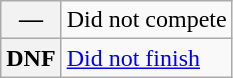<table class="wikitable">
<tr>
<th scope="row">—</th>
<td>Did not compete</td>
</tr>
<tr>
<th scope="row">DNF</th>
<td><a href='#'>Did not finish</a></td>
</tr>
</table>
